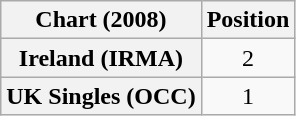<table class="wikitable plainrowheaders" style="text-align:center">
<tr>
<th>Chart (2008)</th>
<th>Position</th>
</tr>
<tr>
<th scope="row">Ireland (IRMA)</th>
<td>2</td>
</tr>
<tr>
<th scope="row">UK Singles (OCC)</th>
<td>1</td>
</tr>
</table>
